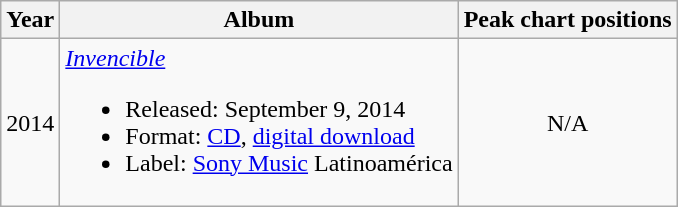<table class="wikitable" style="text-align:center;">
<tr>
<th rowspan="1">Year</th>
<th rowspan="1">Album</th>
<th colspan="1">Peak chart positions</th>
</tr>
<tr>
<td>2014</td>
<td align="left"><em><a href='#'>Invencible</a></em><br><ul><li>Released: September 9, 2014</li><li>Format: <a href='#'>CD</a>, <a href='#'>digital download</a></li><li>Label: <a href='#'>Sony Music</a> Latinoamérica</li></ul></td>
<td>N/A</td>
</tr>
</table>
